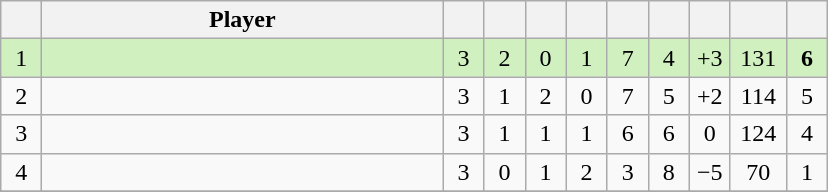<table class="wikitable" style="text-align:center;">
<tr>
<th width=20></th>
<th width=260>Player</th>
<th width=20></th>
<th width=20></th>
<th width=20></th>
<th width=20></th>
<th width=20></th>
<th width=20></th>
<th width=20></th>
<th width=30></th>
<th width=20></th>
</tr>
<tr style="background:#D0F0C0;">
<td>1</td>
<td align=left> <small></small></td>
<td>3</td>
<td>2</td>
<td>0</td>
<td>1</td>
<td>7</td>
<td>4</td>
<td>+3</td>
<td>131</td>
<td><strong>6</strong></td>
</tr>
<tr>
<td>2</td>
<td align=left> <small></small></td>
<td>3</td>
<td>1</td>
<td>2</td>
<td>0</td>
<td>7</td>
<td>5</td>
<td>+2</td>
<td>114</td>
<td>5</td>
</tr>
<tr>
<td>3</td>
<td align=left> <small></small></td>
<td>3</td>
<td>1</td>
<td>1</td>
<td>1</td>
<td>6</td>
<td>6</td>
<td>0</td>
<td>124</td>
<td>4</td>
</tr>
<tr>
<td>4</td>
<td align=left> <small></small></td>
<td>3</td>
<td>0</td>
<td>1</td>
<td>2</td>
<td>3</td>
<td>8</td>
<td>−5</td>
<td>70</td>
<td>1</td>
</tr>
<tr>
</tr>
</table>
